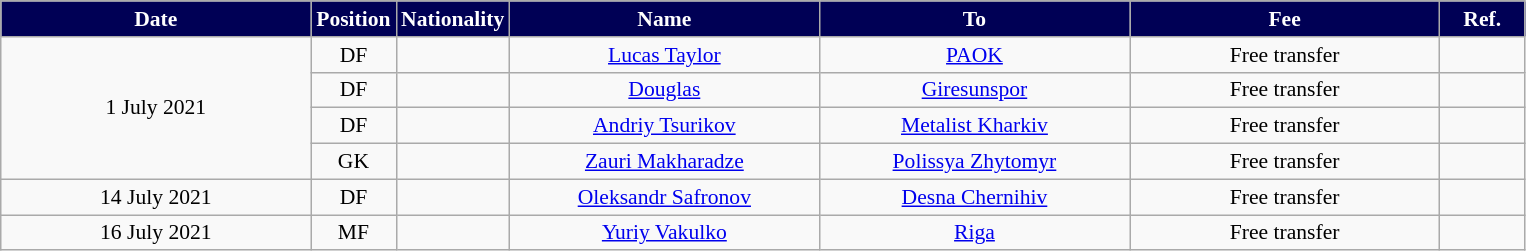<table class="wikitable" style="text-align:center; font-size:90%; ">
<tr>
<th style="background:#000055; color:white; width:200px;">Date</th>
<th style="background:#000055; color:white; width:50px;">Position</th>
<th style="background:#000055; color:white; width:50px;">Nationality</th>
<th style="background:#000055; color:white; width:200px;">Name</th>
<th style="background:#000055; color:white; width:200px;">To</th>
<th style="background:#000055; color:white; width:200px;">Fee</th>
<th style="background:#000055; color:white; width:50px;">Ref.</th>
</tr>
<tr>
<td rowspan=4>1 July 2021</td>
<td>DF</td>
<td></td>
<td><a href='#'>Lucas Taylor</a></td>
<td> <a href='#'>PAOK</a></td>
<td>Free transfer</td>
<td></td>
</tr>
<tr>
<td>DF</td>
<td></td>
<td><a href='#'>Douglas</a></td>
<td> <a href='#'>Giresunspor</a></td>
<td>Free transfer</td>
<td></td>
</tr>
<tr>
<td>DF</td>
<td></td>
<td><a href='#'>Andriy Tsurikov</a></td>
<td> <a href='#'>Metalist Kharkiv</a></td>
<td>Free transfer</td>
<td></td>
</tr>
<tr>
<td>GK</td>
<td></td>
<td><a href='#'>Zauri Makharadze</a></td>
<td> <a href='#'>Polissya Zhytomyr</a></td>
<td>Free transfer</td>
<td></td>
</tr>
<tr>
<td>14 July 2021</td>
<td>DF</td>
<td></td>
<td><a href='#'>Oleksandr Safronov</a></td>
<td> <a href='#'>Desna Chernihiv</a></td>
<td>Free transfer</td>
<td></td>
</tr>
<tr>
<td>16 July 2021</td>
<td>MF</td>
<td></td>
<td><a href='#'>Yuriy Vakulko</a></td>
<td> <a href='#'>Riga</a></td>
<td>Free transfer</td>
<td></td>
</tr>
</table>
